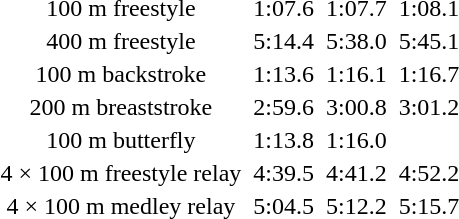<table>
<tr align="center">
<td>100 m freestyle</td>
<td></td>
<td>1:07.6</td>
<td></td>
<td>1:07.7</td>
<td></td>
<td>1:08.1</td>
</tr>
<tr align="center">
<td>400 m freestyle</td>
<td></td>
<td>5:14.4</td>
<td></td>
<td>5:38.0</td>
<td></td>
<td>5:45.1</td>
</tr>
<tr align="center">
<td>100 m backstroke</td>
<td></td>
<td>1:13.6</td>
<td></td>
<td>1:16.1</td>
<td></td>
<td>1:16.7</td>
</tr>
<tr align="center">
<td>200 m breaststroke</td>
<td></td>
<td>2:59.6</td>
<td></td>
<td>3:00.8</td>
<td></td>
<td>3:01.2</td>
</tr>
<tr align="center">
<td>100 m butterfly</td>
<td></td>
<td>1:13.8</td>
<td><br></td>
<td>1:16.0</td>
<td></td>
</tr>
<tr align="center">
<td>4 × 100 m freestyle relay</td>
<td></td>
<td>4:39.5</td>
<td></td>
<td>4:41.2</td>
<td></td>
<td>4:52.2</td>
</tr>
<tr align="center">
<td>4 × 100 m medley relay</td>
<td></td>
<td>5:04.5</td>
<td></td>
<td>5:12.2</td>
<td></td>
<td>5:15.7</td>
</tr>
</table>
